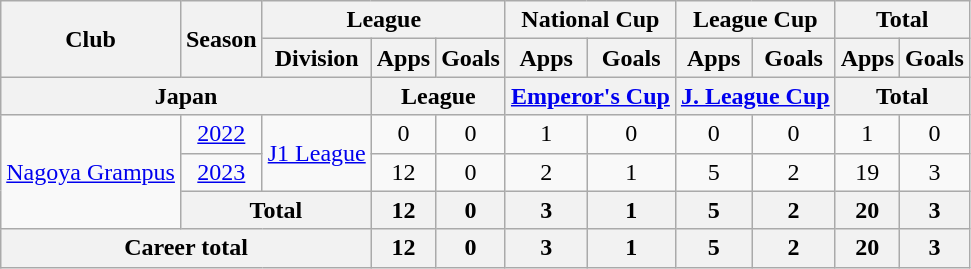<table class="wikitable" style="text-align:center">
<tr>
<th rowspan=2>Club</th>
<th rowspan=2>Season</th>
<th colspan=3>League</th>
<th colspan=2>National Cup</th>
<th colspan=2>League Cup</th>
<th colspan=2>Total</th>
</tr>
<tr>
<th>Division</th>
<th>Apps</th>
<th>Goals</th>
<th>Apps</th>
<th>Goals</th>
<th>Apps</th>
<th>Goals</th>
<th>Apps</th>
<th>Goals</th>
</tr>
<tr>
<th colspan=3>Japan</th>
<th colspan=2>League</th>
<th colspan=2><a href='#'>Emperor's Cup</a></th>
<th colspan=2><a href='#'>J. League Cup</a></th>
<th colspan=2>Total</th>
</tr>
<tr>
<td rowspan="3"><a href='#'>Nagoya Grampus</a></td>
<td><a href='#'>2022</a></td>
<td rowspan="2"><a href='#'>J1 League</a></td>
<td>0</td>
<td>0</td>
<td>1</td>
<td>0</td>
<td>0</td>
<td>0</td>
<td>1</td>
<td>0</td>
</tr>
<tr>
<td><a href='#'>2023</a></td>
<td>12</td>
<td>0</td>
<td>2</td>
<td>1</td>
<td>5</td>
<td>2</td>
<td>19</td>
<td>3</td>
</tr>
<tr>
<th colspan="2">Total</th>
<th>12</th>
<th>0</th>
<th>3</th>
<th>1</th>
<th>5</th>
<th>2</th>
<th>20</th>
<th>3</th>
</tr>
<tr>
<th colspan=3>Career total</th>
<th>12</th>
<th>0</th>
<th>3</th>
<th>1</th>
<th>5</th>
<th>2</th>
<th>20</th>
<th>3</th>
</tr>
</table>
